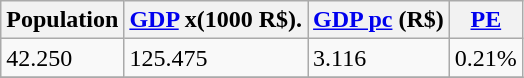<table class="wikitable" border="1">
<tr>
<th>Population</th>
<th><a href='#'>GDP</a> x(1000 R$).</th>
<th><a href='#'>GDP pc</a> (R$)</th>
<th><a href='#'>PE</a></th>
</tr>
<tr>
<td>42.250</td>
<td>125.475</td>
<td>3.116</td>
<td>0.21%</td>
</tr>
<tr>
</tr>
</table>
